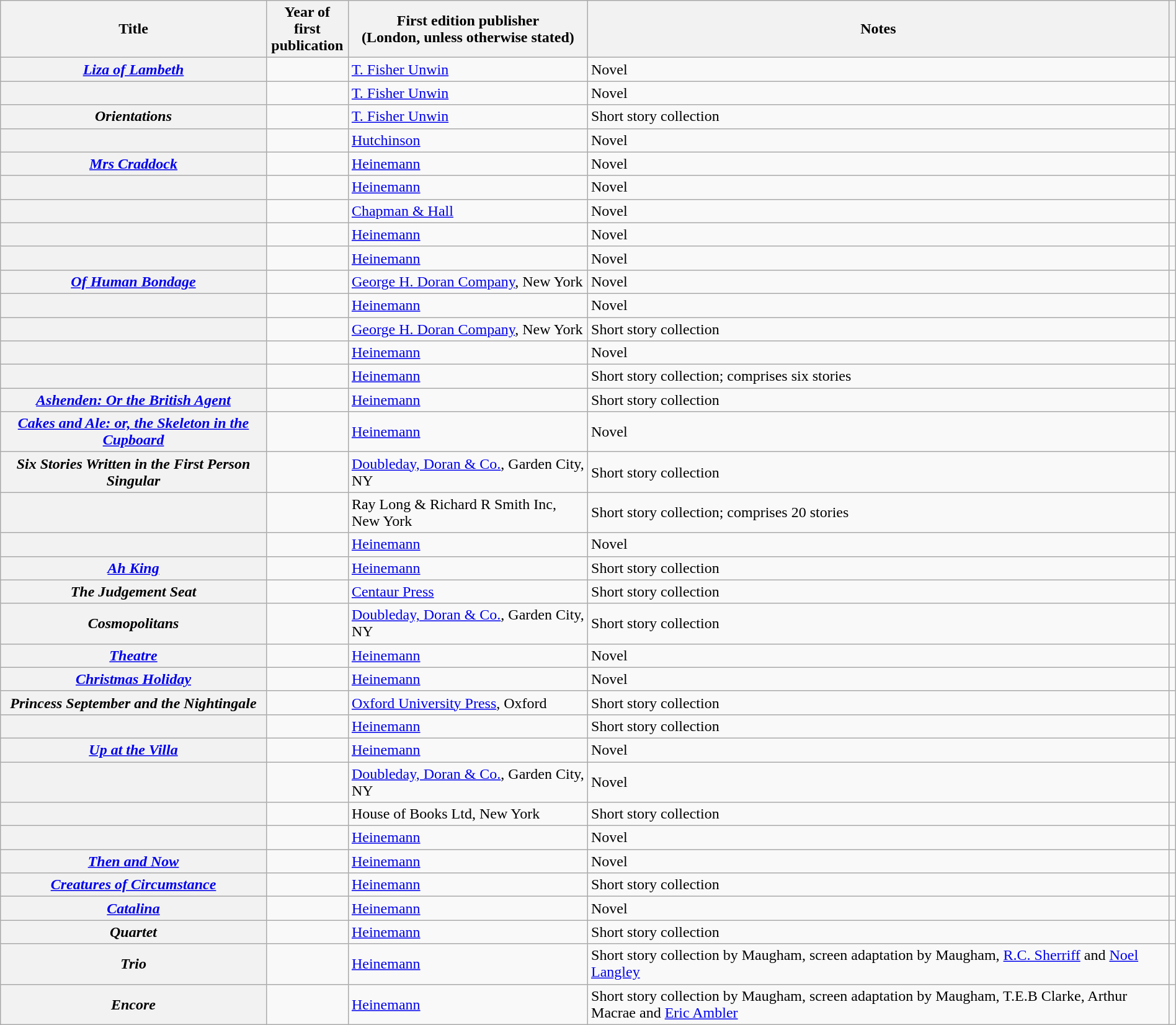<table class="wikitable plainrowheaders sortable" style="margin-right: 0;">
<tr>
<th scope="col">Title</th>
<th scope="col">Year of first<br>publication</th>
<th scope="col">First edition publisher<br>(London, unless otherwise stated)</th>
<th scope="col" class="unsortable">Notes</th>
<th scope="col" class="unsortable"></th>
</tr>
<tr>
<th scope="row"><em><a href='#'>Liza of Lambeth</a></em></th>
<td></td>
<td><a href='#'>T. Fisher Unwin</a></td>
<td>Novel</td>
<td style="text-align: center;"></td>
</tr>
<tr>
<th scope="row"></th>
<td></td>
<td><a href='#'>T. Fisher Unwin</a></td>
<td>Novel</td>
<td style="text-align: center;"></td>
</tr>
<tr>
<th scope="row"><em>Orientations</em></th>
<td></td>
<td><a href='#'>T. Fisher Unwin</a></td>
<td>Short story collection</td>
<td style="text-align: center;"></td>
</tr>
<tr>
<th scope="row"></th>
<td></td>
<td><a href='#'>Hutchinson</a></td>
<td>Novel</td>
<td style="text-align: center;"></td>
</tr>
<tr>
<th scope="row"><em><a href='#'>Mrs Craddock</a></em></th>
<td></td>
<td><a href='#'>Heinemann</a></td>
<td>Novel</td>
<td style="text-align: center;"></td>
</tr>
<tr>
<th scope="row"></th>
<td></td>
<td><a href='#'>Heinemann</a></td>
<td>Novel</td>
<td style="text-align: center;"></td>
</tr>
<tr>
<th scope="row"></th>
<td></td>
<td><a href='#'>Chapman & Hall</a></td>
<td>Novel</td>
<td style="text-align: center;"></td>
</tr>
<tr>
<th scope="row"></th>
<td></td>
<td><a href='#'>Heinemann</a></td>
<td>Novel</td>
<td style="text-align: center;"></td>
</tr>
<tr>
<th scope="row"></th>
<td></td>
<td><a href='#'>Heinemann</a></td>
<td>Novel</td>
<td style="text-align: center;"></td>
</tr>
<tr>
<th scope="row"><em><a href='#'>Of Human Bondage</a></em></th>
<td></td>
<td><a href='#'>George H. Doran Company</a>, New York</td>
<td>Novel</td>
<td style="text-align: center;"></td>
</tr>
<tr>
<th scope="row"></th>
<td></td>
<td><a href='#'>Heinemann</a></td>
<td>Novel</td>
<td style="text-align: center;"></td>
</tr>
<tr>
<th scope="row"></th>
<td></td>
<td><a href='#'>George H. Doran Company</a>, New York</td>
<td>Short story collection</td>
<td style="text-align: center;"></td>
</tr>
<tr>
<th scope="row"></th>
<td></td>
<td><a href='#'>Heinemann</a></td>
<td>Novel</td>
<td style="text-align: center;"></td>
</tr>
<tr>
<th scope="row"><em></em></th>
<td></td>
<td><a href='#'>Heinemann</a></td>
<td>Short story collection; comprises six stories</td>
<td style="text-align: center;"></td>
</tr>
<tr>
<th scope="row"><em><a href='#'>Ashenden: Or the British Agent</a></em></th>
<td></td>
<td><a href='#'>Heinemann</a></td>
<td>Short story collection</td>
<td style="text-align: center;"></td>
</tr>
<tr>
<th scope="row"><em><a href='#'>Cakes and Ale: or, the Skeleton in the Cupboard</a></em></th>
<td></td>
<td><a href='#'>Heinemann</a></td>
<td>Novel</td>
<td style="text-align: center;"></td>
</tr>
<tr>
<th scope="row"><em>Six Stories Written in the First Person Singular</em></th>
<td></td>
<td><a href='#'>Doubleday, Doran & Co.</a>, Garden City, NY</td>
<td>Short story collection</td>
<td style="text-align: center;"></td>
</tr>
<tr>
<th scope="row"></th>
<td></td>
<td>Ray Long & Richard R Smith Inc, New York</td>
<td>Short story collection; comprises 20 stories</td>
<td style="text-align: center;"></td>
</tr>
<tr>
<th scope="row"></th>
<td></td>
<td><a href='#'>Heinemann</a></td>
<td>Novel</td>
<td style="text-align: center;"></td>
</tr>
<tr>
<th scope="row"><em><a href='#'>Ah King</a></em></th>
<td></td>
<td><a href='#'>Heinemann</a></td>
<td>Short story collection</td>
<td style="text-align: center;"></td>
</tr>
<tr>
<th scope="row"><em>The Judgement Seat</em></th>
<td></td>
<td><a href='#'>Centaur Press</a></td>
<td>Short story collection</td>
<td style="text-align: center;"></td>
</tr>
<tr>
<th scope="row"><em>Cosmopolitans</em></th>
<td></td>
<td><a href='#'>Doubleday, Doran & Co.</a>, Garden City, NY</td>
<td>Short story collection</td>
<td style="text-align: center;"></td>
</tr>
<tr>
<th scope="row"><em><a href='#'>Theatre</a></em></th>
<td></td>
<td><a href='#'>Heinemann</a></td>
<td>Novel</td>
<td style="text-align: center;"></td>
</tr>
<tr>
<th scope="row"><em><a href='#'>Christmas Holiday</a></em></th>
<td></td>
<td><a href='#'>Heinemann</a></td>
<td>Novel</td>
<td style="text-align: center;"></td>
</tr>
<tr>
<th scope="row"><em>Princess September and the Nightingale</em></th>
<td></td>
<td><a href='#'>Oxford University Press</a>, Oxford</td>
<td>Short story collection</td>
<td style="text-align: center;"></td>
</tr>
<tr>
<th scope="row"></th>
<td></td>
<td><a href='#'>Heinemann</a></td>
<td>Short story collection</td>
<td style="text-align: center;"></td>
</tr>
<tr>
<th scope="row"><em><a href='#'>Up at the Villa</a></em></th>
<td></td>
<td><a href='#'>Heinemann</a></td>
<td>Novel</td>
<td style="text-align: center;"></td>
</tr>
<tr>
<th scope="row"></th>
<td></td>
<td><a href='#'>Doubleday, Doran & Co.</a>, Garden City, NY</td>
<td>Novel</td>
<td style="text-align: center;"></td>
</tr>
<tr>
<th scope="row"></th>
<td></td>
<td>House of Books Ltd, New York</td>
<td>Short story collection</td>
<td style="text-align: center;"></td>
</tr>
<tr>
<th scope="row"></th>
<td></td>
<td><a href='#'>Heinemann</a></td>
<td>Novel</td>
<td style="text-align: center;"></td>
</tr>
<tr>
<th scope="row"><em><a href='#'>Then and Now</a></em></th>
<td></td>
<td><a href='#'>Heinemann</a></td>
<td>Novel</td>
<td style="text-align: center;"></td>
</tr>
<tr>
<th scope="row"><em><a href='#'>Creatures of Circumstance</a></em></th>
<td></td>
<td><a href='#'>Heinemann</a></td>
<td>Short story collection</td>
<td style="text-align: center;"></td>
</tr>
<tr>
<th scope="row"><em><a href='#'>Catalina</a></em></th>
<td></td>
<td><a href='#'>Heinemann</a></td>
<td>Novel</td>
<td style="text-align: center;"></td>
</tr>
<tr>
<th scope="row"><em>Quartet</em></th>
<td></td>
<td><a href='#'>Heinemann</a></td>
<td>Short story collection</td>
<td style="text-align: center;"></td>
</tr>
<tr>
<th scope="row"><em>Trio</em></th>
<td></td>
<td><a href='#'>Heinemann</a></td>
<td>Short story collection by Maugham, screen adaptation by Maugham, <a href='#'>R.C. Sherriff</a> and <a href='#'>Noel Langley</a></td>
<td style="text-align: center;"></td>
</tr>
<tr>
<th scope="row"><em>Encore</em></th>
<td></td>
<td><a href='#'>Heinemann</a></td>
<td>Short story collection by Maugham, screen adaptation by Maugham, T.E.B Clarke, Arthur Macrae and <a href='#'>Eric Ambler</a></td>
<td style="text-align: center;"></td>
</tr>
</table>
